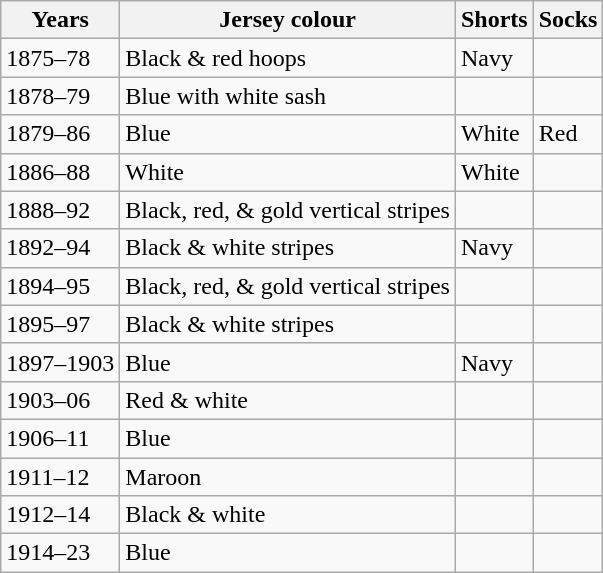<table class="wikitable">
<tr>
<th>Years</th>
<th>Jersey colour</th>
<th>Shorts</th>
<th>Socks</th>
</tr>
<tr>
<td>1875–78</td>
<td>Black & red hoops</td>
<td>Navy</td>
<td></td>
</tr>
<tr>
<td>1878–79</td>
<td>Blue with white sash</td>
<td></td>
</tr>
<tr>
<td>1879–86</td>
<td>Blue</td>
<td>White</td>
<td>Red</td>
</tr>
<tr>
<td>1886–88</td>
<td>White</td>
<td>White</td>
<td></td>
</tr>
<tr>
<td>1888–92</td>
<td>Black, red, & gold vertical stripes</td>
<td></td>
<td></td>
</tr>
<tr>
<td>1892–94</td>
<td>Black & white stripes</td>
<td>Navy</td>
<td></td>
</tr>
<tr>
<td>1894–95</td>
<td>Black, red, & gold vertical stripes</td>
<td></td>
<td></td>
</tr>
<tr>
<td>1895–97</td>
<td>Black & white stripes</td>
<td></td>
<td></td>
</tr>
<tr>
<td>1897–1903</td>
<td>Blue</td>
<td>Navy</td>
<td></td>
</tr>
<tr>
<td>1903–06</td>
<td>Red & white</td>
<td></td>
<td></td>
</tr>
<tr>
<td>1906–11</td>
<td>Blue</td>
<td></td>
<td></td>
</tr>
<tr>
<td>1911–12</td>
<td>Maroon</td>
<td></td>
<td></td>
</tr>
<tr>
<td>1912–14</td>
<td>Black & white</td>
<td></td>
<td></td>
</tr>
<tr>
<td>1914–23</td>
<td>Blue</td>
<td></td>
<td></td>
</tr>
</table>
